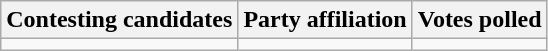<table class="wikitable sortable">
<tr>
<th>Contesting candidates</th>
<th>Party affiliation</th>
<th>Votes polled</th>
</tr>
<tr>
<td></td>
<td></td>
<td></td>
</tr>
</table>
